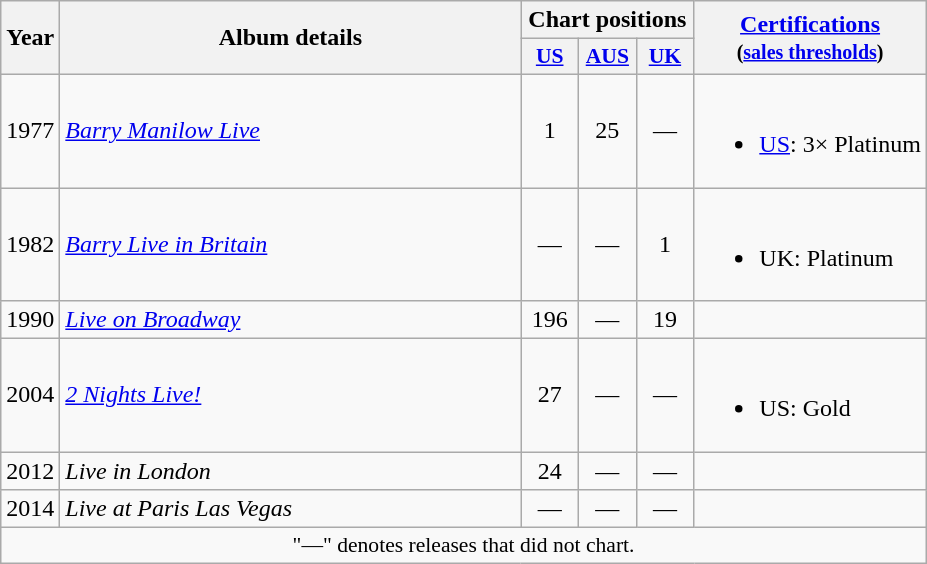<table class="wikitable" style="text-align: center;">
<tr>
<th rowspan="2">Year</th>
<th rowspan="2" style="width:300px;">Album details</th>
<th colspan="3">Chart positions</th>
<th rowspan="2"><a href='#'>Certifications</a><br><small>(<a href='#'>sales thresholds</a>)</small></th>
</tr>
<tr>
<th style="width:2.2em;font-size:90%;"><a href='#'>US</a><br></th>
<th style="width:2.2em;font-size:90%;"><a href='#'>AUS</a><br></th>
<th style="width:2.2em;font-size:90%;"><a href='#'>UK</a><br></th>
</tr>
<tr>
<td>1977</td>
<td align="left"><em><a href='#'>Barry Manilow Live</a></em></td>
<td>1</td>
<td>25</td>
<td>—</td>
<td style="text-align:left;"><br><ul><li><a href='#'>US</a>: 3× Platinum</li></ul></td>
</tr>
<tr>
<td>1982</td>
<td align="left"><em><a href='#'>Barry Live in Britain</a></em></td>
<td>—</td>
<td>—</td>
<td>1</td>
<td style="text-align:left;"><br><ul><li>UK: Platinum</li></ul></td>
</tr>
<tr>
<td>1990</td>
<td align="left"><em><a href='#'>Live on Broadway</a></em></td>
<td>196</td>
<td>—</td>
<td>19</td>
<td style="text-align:left;"></td>
</tr>
<tr>
<td>2004</td>
<td align="left"><em><a href='#'>2 Nights Live!</a></em></td>
<td>27</td>
<td>—</td>
<td>—</td>
<td style="text-align:left;"><br><ul><li>US: Gold</li></ul></td>
</tr>
<tr>
<td>2012</td>
<td align="left"><em>Live in London</em></td>
<td>24</td>
<td>—</td>
<td>—</td>
<td style="text-align:left;"></td>
</tr>
<tr>
<td>2014</td>
<td align="left"><em>Live at Paris Las Vegas</em></td>
<td>—</td>
<td>—</td>
<td>—</td>
<td style="text-align:left;"></td>
</tr>
<tr>
<td colspan="11" style="font-size:90%">"—" denotes releases that did not chart.</td>
</tr>
</table>
